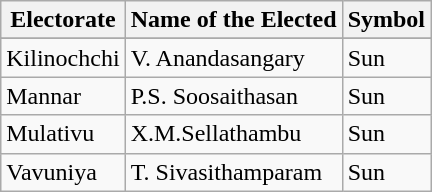<table class="wikitable" border="1">
<tr>
<th>Electorate</th>
<th>Name of the Elected</th>
<th>Symbol</th>
</tr>
<tr>
</tr>
<tr>
<td>Kilinochchi</td>
<td>V. Anandasangary</td>
<td>Sun</td>
</tr>
<tr>
<td>Mannar</td>
<td>P.S. Soosaithasan</td>
<td>Sun</td>
</tr>
<tr>
<td>Mulativu</td>
<td>X.M.Sellathambu</td>
<td>Sun</td>
</tr>
<tr>
<td>Vavuniya</td>
<td>T. Sivasithamparam</td>
<td>Sun</td>
</tr>
</table>
